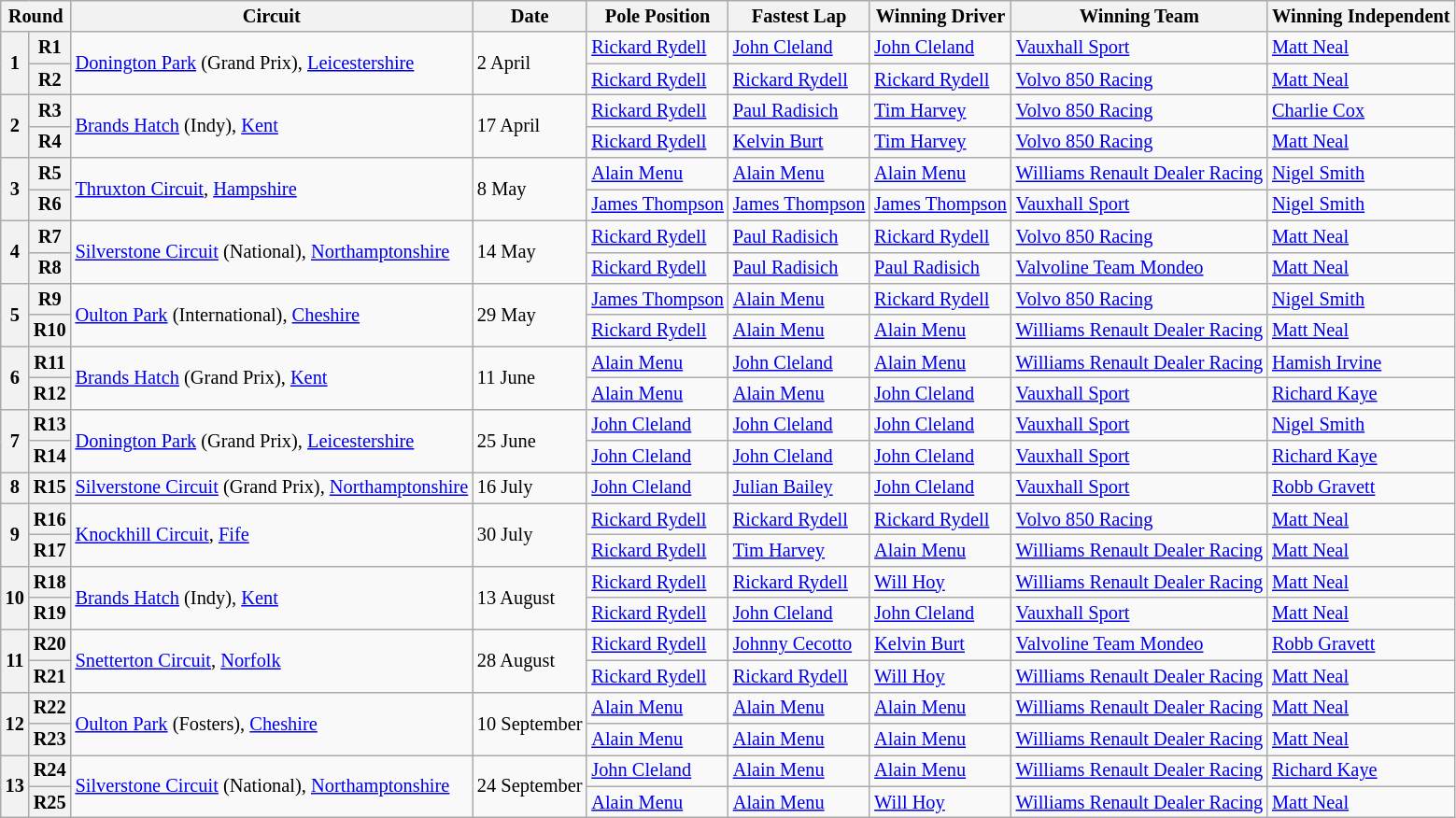<table class="wikitable" style="font-size: 85%">
<tr>
<th colspan=2>Round</th>
<th>Circuit</th>
<th>Date</th>
<th>Pole Position</th>
<th>Fastest Lap</th>
<th>Winning Driver</th>
<th>Winning Team</th>
<th nowrap>Winning Independent</th>
</tr>
<tr>
<th rowspan=2>1</th>
<th>R1</th>
<td rowspan=2><a href='#'>Donington Park</a> (Grand Prix), <a href='#'>Leicestershire</a></td>
<td rowspan=2>2 April</td>
<td> <a href='#'>Rickard Rydell</a></td>
<td> <a href='#'>John Cleland</a></td>
<td> <a href='#'>John Cleland</a></td>
<td><a href='#'>Vauxhall Sport</a></td>
<td> <a href='#'>Matt Neal</a></td>
</tr>
<tr>
<th>R2</th>
<td nowrap> <a href='#'>Rickard Rydell</a></td>
<td nowrap> <a href='#'>Rickard Rydell</a></td>
<td nowrap> <a href='#'>Rickard Rydell</a></td>
<td><a href='#'>Volvo 850 Racing</a></td>
<td> <a href='#'>Matt Neal</a></td>
</tr>
<tr>
<th rowspan=2>2</th>
<th>R3</th>
<td rowspan=2><a href='#'>Brands Hatch</a> (Indy), <a href='#'>Kent</a></td>
<td rowspan=2>17 April</td>
<td> <a href='#'>Rickard Rydell</a></td>
<td> <a href='#'>Paul Radisich</a></td>
<td> <a href='#'>Tim Harvey</a></td>
<td><a href='#'>Volvo 850 Racing</a></td>
<td> <a href='#'>Charlie Cox</a></td>
</tr>
<tr>
<th>R4</th>
<td> <a href='#'>Rickard Rydell</a></td>
<td> <a href='#'>Kelvin Burt</a></td>
<td> <a href='#'>Tim Harvey</a></td>
<td><a href='#'>Volvo 850 Racing</a></td>
<td> <a href='#'>Matt Neal</a></td>
</tr>
<tr>
<th rowspan=2>3</th>
<th>R5</th>
<td rowspan=2><a href='#'>Thruxton Circuit</a>, <a href='#'>Hampshire</a></td>
<td rowspan=2>8 May</td>
<td> <a href='#'>Alain Menu</a></td>
<td> <a href='#'>Alain Menu</a></td>
<td> <a href='#'>Alain Menu</a></td>
<td><a href='#'>Williams Renault Dealer Racing</a></td>
<td> <a href='#'>Nigel Smith</a></td>
</tr>
<tr>
<th>R6</th>
<td nowrap> <a href='#'>James Thompson</a></td>
<td nowrap> <a href='#'>James Thompson</a></td>
<td nowrap> <a href='#'>James Thompson</a></td>
<td><a href='#'>Vauxhall Sport</a></td>
<td> <a href='#'>Nigel Smith</a></td>
</tr>
<tr>
<th rowspan=2>4</th>
<th>R7</th>
<td rowspan=2 nowrap><a href='#'>Silverstone Circuit</a> (National), <a href='#'>Northamptonshire</a></td>
<td rowspan=2>14 May</td>
<td> <a href='#'>Rickard Rydell</a></td>
<td> <a href='#'>Paul Radisich</a></td>
<td> <a href='#'>Rickard Rydell</a></td>
<td><a href='#'>Volvo 850 Racing</a></td>
<td> <a href='#'>Matt Neal</a></td>
</tr>
<tr>
<th>R8</th>
<td> <a href='#'>Rickard Rydell</a></td>
<td> <a href='#'>Paul Radisich</a></td>
<td> <a href='#'>Paul Radisich</a></td>
<td><a href='#'>Valvoline Team Mondeo</a></td>
<td> <a href='#'>Matt Neal</a></td>
</tr>
<tr>
<th rowspan=2>5</th>
<th>R9</th>
<td rowspan=2><a href='#'>Oulton Park</a> (International), <a href='#'>Cheshire</a></td>
<td rowspan=2>29 May</td>
<td> <a href='#'>James Thompson</a></td>
<td> <a href='#'>Alain Menu</a></td>
<td> <a href='#'>Rickard Rydell</a></td>
<td><a href='#'>Volvo 850 Racing</a></td>
<td> <a href='#'>Nigel Smith</a></td>
</tr>
<tr>
<th>R10</th>
<td> <a href='#'>Rickard Rydell</a></td>
<td> <a href='#'>Alain Menu</a></td>
<td> <a href='#'>Alain Menu</a></td>
<td><a href='#'>Williams Renault Dealer Racing</a></td>
<td> <a href='#'>Matt Neal</a></td>
</tr>
<tr>
<th rowspan=2>6</th>
<th>R11</th>
<td rowspan=2><a href='#'>Brands Hatch</a> (Grand Prix), <a href='#'>Kent</a></td>
<td rowspan=2>11 June</td>
<td> <a href='#'>Alain Menu</a></td>
<td> <a href='#'>John Cleland</a></td>
<td> <a href='#'>Alain Menu</a></td>
<td><a href='#'>Williams Renault Dealer Racing</a></td>
<td> <a href='#'>Hamish Irvine</a></td>
</tr>
<tr>
<th>R12</th>
<td> <a href='#'>Alain Menu</a></td>
<td> <a href='#'>Alain Menu</a></td>
<td> <a href='#'>John Cleland</a></td>
<td><a href='#'>Vauxhall Sport</a></td>
<td> <a href='#'>Richard Kaye</a></td>
</tr>
<tr>
<th rowspan=2>7</th>
<th>R13</th>
<td rowspan=2><a href='#'>Donington Park</a> (Grand Prix), <a href='#'>Leicestershire</a></td>
<td rowspan=2>25 June</td>
<td nowrap> <a href='#'>John Cleland</a></td>
<td nowrap> <a href='#'>John Cleland</a></td>
<td nowrap> <a href='#'>John Cleland</a></td>
<td><a href='#'>Vauxhall Sport</a></td>
<td> <a href='#'>Nigel Smith</a></td>
</tr>
<tr>
<th>R14</th>
<td> <a href='#'>John Cleland</a></td>
<td> <a href='#'>John Cleland</a></td>
<td> <a href='#'>John Cleland</a></td>
<td><a href='#'>Vauxhall Sport</a></td>
<td> <a href='#'>Richard Kaye</a></td>
</tr>
<tr>
<th>8</th>
<th>R15</th>
<td nowrap><a href='#'>Silverstone Circuit</a> (Grand Prix), <a href='#'>Northamptonshire</a></td>
<td>16 July</td>
<td> <a href='#'>John Cleland</a></td>
<td> <a href='#'>Julian Bailey</a></td>
<td> <a href='#'>John Cleland</a></td>
<td><a href='#'>Vauxhall Sport</a></td>
<td> <a href='#'>Robb Gravett</a></td>
</tr>
<tr>
<th rowspan=2>9</th>
<th>R16</th>
<td rowspan=2><a href='#'>Knockhill Circuit</a>, <a href='#'>Fife</a></td>
<td rowspan=2>30 July</td>
<td> <a href='#'>Rickard Rydell</a></td>
<td> <a href='#'>Rickard Rydell</a></td>
<td> <a href='#'>Rickard Rydell</a></td>
<td><a href='#'>Volvo 850 Racing</a></td>
<td> <a href='#'>Matt Neal</a></td>
</tr>
<tr>
<th>R17</th>
<td> <a href='#'>Rickard Rydell</a></td>
<td> <a href='#'>Tim Harvey</a></td>
<td> <a href='#'>Alain Menu</a></td>
<td><a href='#'>Williams Renault Dealer Racing</a></td>
<td> <a href='#'>Matt Neal</a></td>
</tr>
<tr>
<th rowspan=2>10</th>
<th>R18</th>
<td rowspan=2><a href='#'>Brands Hatch</a> (Indy), <a href='#'>Kent</a></td>
<td rowspan=2>13 August</td>
<td> <a href='#'>Rickard Rydell</a></td>
<td> <a href='#'>Rickard Rydell</a></td>
<td> <a href='#'>Will Hoy</a></td>
<td><a href='#'>Williams Renault Dealer Racing</a></td>
<td> <a href='#'>Matt Neal</a></td>
</tr>
<tr>
<th>R19</th>
<td> <a href='#'>Rickard Rydell</a></td>
<td> <a href='#'>John Cleland</a></td>
<td> <a href='#'>John Cleland</a></td>
<td><a href='#'>Vauxhall Sport</a></td>
<td> <a href='#'>Matt Neal</a></td>
</tr>
<tr>
<th rowspan=2>11</th>
<th>R20</th>
<td rowspan=2><a href='#'>Snetterton Circuit</a>, <a href='#'>Norfolk</a></td>
<td rowspan=2>28 August</td>
<td> <a href='#'>Rickard Rydell</a></td>
<td> <a href='#'>Johnny Cecotto</a></td>
<td> <a href='#'>Kelvin Burt</a></td>
<td><a href='#'>Valvoline Team Mondeo</a></td>
<td> <a href='#'>Robb Gravett</a></td>
</tr>
<tr>
<th>R21</th>
<td> <a href='#'>Rickard Rydell</a></td>
<td> <a href='#'>Rickard Rydell</a></td>
<td> <a href='#'>Will Hoy</a></td>
<td><a href='#'>Williams Renault Dealer Racing</a></td>
<td> <a href='#'>Matt Neal</a></td>
</tr>
<tr>
<th rowspan=2>12</th>
<th>R22</th>
<td rowspan=2><a href='#'>Oulton Park</a> (Fosters), <a href='#'>Cheshire</a></td>
<td rowspan=2>10 September</td>
<td> <a href='#'>Alain Menu</a></td>
<td> <a href='#'>Alain Menu</a></td>
<td> <a href='#'>Alain Menu</a></td>
<td><a href='#'>Williams Renault Dealer Racing</a></td>
<td> <a href='#'>Matt Neal</a></td>
</tr>
<tr>
<th>R23</th>
<td> <a href='#'>Alain Menu</a></td>
<td> <a href='#'>Alain Menu</a></td>
<td> <a href='#'>Alain Menu</a></td>
<td><a href='#'>Williams Renault Dealer Racing</a></td>
<td> <a href='#'>Matt Neal</a></td>
</tr>
<tr>
<th rowspan=2>13</th>
<th>R24</th>
<td rowspan=2><a href='#'>Silverstone Circuit</a> (National), <a href='#'>Northamptonshire</a></td>
<td rowspan=2 nowrap>24 September</td>
<td> <a href='#'>John Cleland</a></td>
<td> <a href='#'>Alain Menu</a></td>
<td> <a href='#'>Alain Menu</a></td>
<td nowrap><a href='#'>Williams Renault Dealer Racing</a></td>
<td> <a href='#'>Richard Kaye</a></td>
</tr>
<tr>
<th>R25</th>
<td> <a href='#'>Alain Menu</a></td>
<td> <a href='#'>Alain Menu</a></td>
<td> <a href='#'>Will Hoy</a></td>
<td><a href='#'>Williams Renault Dealer Racing</a></td>
<td> <a href='#'>Matt Neal</a></td>
</tr>
</table>
